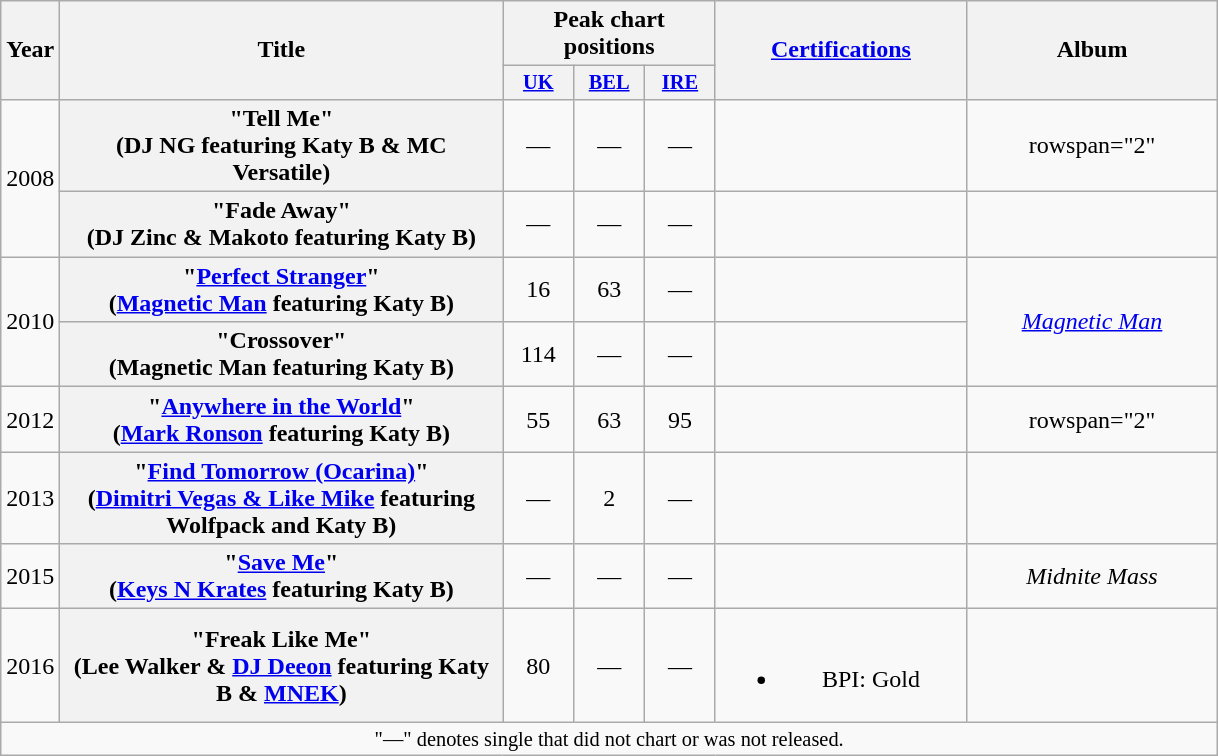<table class="wikitable plainrowheaders" style="text-align:center;">
<tr>
<th scope="col" rowspan="2" style="width:1em;">Year</th>
<th scope="col" rowspan="2" style="width:18em;">Title</th>
<th scope="col" colspan="3">Peak chart positions</th>
<th scope="col" rowspan="2" style="width:10em;"><a href='#'>Certifications</a></th>
<th scope="col" rowspan="2" style="width:10em;">Album</th>
</tr>
<tr>
<th scope="col" style="width:3em;font-size:85%;"><a href='#'>UK</a><br></th>
<th scope="col" style="width:3em;font-size:85%;"><a href='#'>BEL</a><br></th>
<th scope="col" style="width:3em;font-size:85%;"><a href='#'>IRE</a><br></th>
</tr>
<tr>
<td rowspan="2">2008</td>
<th scope="row">"Tell Me"<br><span>(DJ NG featuring Katy B & MC Versatile)</span></th>
<td>—</td>
<td>—</td>
<td>—</td>
<td></td>
<td>rowspan="2" </td>
</tr>
<tr>
<th scope="row">"Fade Away"<br><span>(DJ Zinc & Makoto featuring Katy B)</span></th>
<td>—</td>
<td>—</td>
<td>—</td>
<td></td>
</tr>
<tr>
<td rowspan="2">2010</td>
<th scope="row">"<a href='#'>Perfect Stranger</a>"<br><span>(<a href='#'>Magnetic Man</a> featuring Katy B)</span></th>
<td>16</td>
<td>63</td>
<td>—</td>
<td></td>
<td rowspan="2"><em><a href='#'>Magnetic Man</a></em></td>
</tr>
<tr>
<th scope="row">"Crossover"<br><span>(Magnetic Man featuring Katy B)</span></th>
<td>114</td>
<td>—</td>
<td>—</td>
<td></td>
</tr>
<tr>
<td>2012</td>
<th scope="row">"<a href='#'>Anywhere in the World</a>"<br><span>(<a href='#'>Mark Ronson</a> featuring Katy B)</span></th>
<td>55</td>
<td>63</td>
<td>95</td>
<td></td>
<td>rowspan="2" </td>
</tr>
<tr>
<td>2013</td>
<th scope="row">"<a href='#'>Find Tomorrow (Ocarina)</a>"<br><span>(<a href='#'>Dimitri Vegas & Like Mike</a> featuring Wolfpack and Katy B)</span></th>
<td>—</td>
<td>2</td>
<td>—</td>
<td></td>
</tr>
<tr>
<td>2015</td>
<th scope="row">"<a href='#'>Save Me</a>"<br><span>(<a href='#'>Keys N Krates</a> featuring Katy B)</span></th>
<td>—</td>
<td>—</td>
<td>—</td>
<td></td>
<td><em>Midnite Mass</em></td>
</tr>
<tr>
<td>2016</td>
<th scope="row">"Freak Like Me"<br><span>(Lee Walker & <a href='#'>DJ Deeon</a> featuring Katy B & <a href='#'>MNEK</a>)</span></th>
<td>80</td>
<td>—</td>
<td>—</td>
<td><br><ul><li>BPI: Gold</li></ul></td>
<td></td>
</tr>
<tr>
<td colspan="7" style="font-size:85%;">"—" denotes single that did not chart or was not released.</td>
</tr>
</table>
